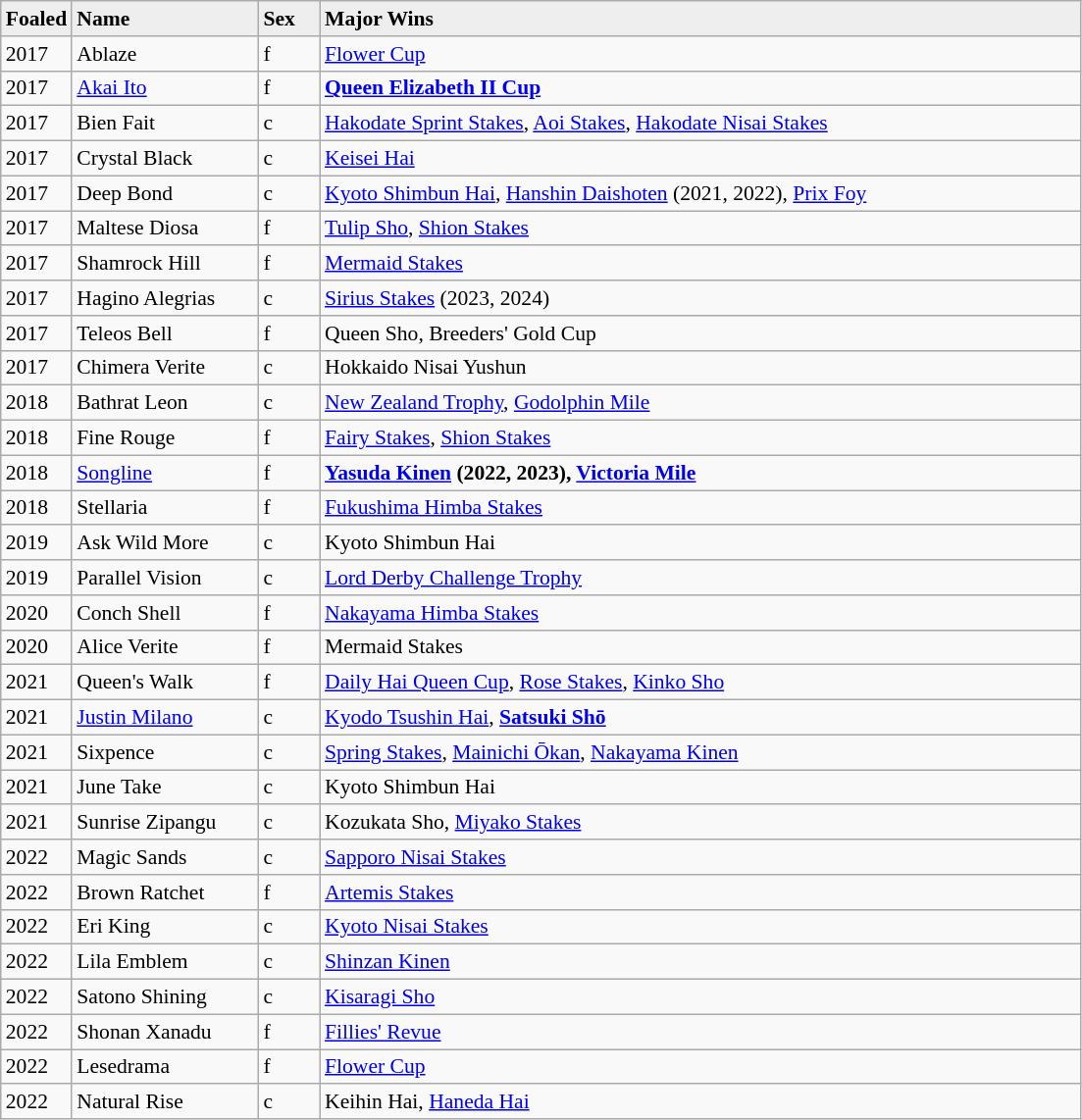<table class="wikitable sortable" style="font-size:90%">
<tr bgcolor="#eeeeee">
<td width="35px"><strong>Foaled</strong></td>
<td width="120px"><strong>Name</strong></td>
<td width="35px"><strong>Sex</strong></td>
<td width="510px"><strong>Major Wins</strong></td>
</tr>
<tr>
<td>2017</td>
<td>Ablaze</td>
<td>f</td>
<td><a href='#'>Flower Cup</a></td>
</tr>
<tr>
<td>2017</td>
<td><a href='#'>Akai Ito</a></td>
<td>f</td>
<td><a href='#'><strong>Queen Elizabeth II Cup</strong></a></td>
</tr>
<tr>
<td>2017</td>
<td>Bien Fait</td>
<td>c</td>
<td><a href='#'>Hakodate Sprint Stakes</a>, <a href='#'>Aoi Stakes</a>, <a href='#'>Hakodate Nisai Stakes</a></td>
</tr>
<tr>
<td>2017</td>
<td>Crystal Black</td>
<td>c</td>
<td><a href='#'>Keisei Hai</a></td>
</tr>
<tr>
<td>2017</td>
<td>Deep Bond</td>
<td>c</td>
<td><a href='#'>Kyoto Shimbun Hai</a>, <a href='#'>Hanshin Daishoten</a> (2021, 2022), <a href='#'>Prix Foy</a></td>
</tr>
<tr>
<td>2017</td>
<td>Maltese Diosa</td>
<td>f</td>
<td><a href='#'>Tulip Sho</a>, <a href='#'>Shion Stakes</a></td>
</tr>
<tr>
<td>2017</td>
<td>Shamrock Hill</td>
<td>f</td>
<td><a href='#'>Mermaid Stakes</a></td>
</tr>
<tr>
<td>2017</td>
<td>Hagino Alegrias</td>
<td>c</td>
<td><a href='#'>Sirius Stakes</a> (2023, 2024)</td>
</tr>
<tr>
<td>2017</td>
<td>Teleos Bell</td>
<td>f</td>
<td>Queen Sho, Breeders' Gold Cup</td>
</tr>
<tr>
<td>2017</td>
<td>Chimera Verite</td>
<td>c</td>
<td>Hokkaido Nisai Yushun</td>
</tr>
<tr>
<td>2018</td>
<td>Bathrat Leon</td>
<td>c</td>
<td><a href='#'>New Zealand Trophy</a>, <a href='#'>Godolphin Mile</a></td>
</tr>
<tr>
<td>2018</td>
<td>Fine Rouge</td>
<td>f</td>
<td><a href='#'>Fairy Stakes</a>, <a href='#'>Shion Stakes</a></td>
</tr>
<tr>
<td>2018</td>
<td><a href='#'>Songline</a></td>
<td>f</td>
<td><strong><a href='#'>Yasuda Kinen</a> (2022, 2023), <a href='#'>Victoria Mile</a></strong></td>
</tr>
<tr>
<td>2018</td>
<td>Stellaria</td>
<td>f</td>
<td><a href='#'>Fukushima Himba Stakes</a></td>
</tr>
<tr>
<td>2019</td>
<td>Ask Wild More</td>
<td>c</td>
<td>Kyoto Shimbun Hai</td>
</tr>
<tr>
<td>2019</td>
<td>Parallel Vision</td>
<td>c</td>
<td><a href='#'>Lord Derby Challenge Trophy</a></td>
</tr>
<tr>
<td>2020</td>
<td>Conch Shell</td>
<td>f</td>
<td><a href='#'>Nakayama Himba Stakes</a></td>
</tr>
<tr>
<td>2020</td>
<td>Alice Verite</td>
<td>f</td>
<td>Mermaid Stakes</td>
</tr>
<tr>
<td>2021</td>
<td>Queen's Walk</td>
<td>f</td>
<td><a href='#'>Daily Hai Queen Cup</a>, <a href='#'>Rose Stakes</a>, <a href='#'>Kinko Sho</a></td>
</tr>
<tr>
<td>2021</td>
<td><a href='#'>Justin Milano</a></td>
<td>c</td>
<td><a href='#'>Kyodo Tsushin Hai</a>, <strong><a href='#'>Satsuki Shō</a></strong></td>
</tr>
<tr>
<td>2021</td>
<td>Sixpence</td>
<td>c</td>
<td><a href='#'>Spring Stakes</a>, <a href='#'>Mainichi Ōkan</a>, <a href='#'>Nakayama Kinen</a></td>
</tr>
<tr>
<td>2021</td>
<td>June Take</td>
<td>c</td>
<td>Kyoto Shimbun Hai</td>
</tr>
<tr>
<td>2021</td>
<td>Sunrise Zipangu</td>
<td>c</td>
<td>Kozukata Sho, <a href='#'>Miyako Stakes</a></td>
</tr>
<tr>
<td>2022</td>
<td>Magic Sands</td>
<td>c</td>
<td><a href='#'>Sapporo Nisai Stakes</a></td>
</tr>
<tr>
<td>2022</td>
<td>Brown Ratchet</td>
<td>f</td>
<td><a href='#'>Artemis Stakes</a></td>
</tr>
<tr>
<td>2022</td>
<td>Eri King</td>
<td>c</td>
<td><a href='#'>Kyoto Nisai Stakes</a></td>
</tr>
<tr>
<td>2022</td>
<td>Lila Emblem</td>
<td>c</td>
<td><a href='#'>Shinzan Kinen</a></td>
</tr>
<tr>
<td>2022</td>
<td>Satono Shining</td>
<td>c</td>
<td><a href='#'>Kisaragi Sho</a></td>
</tr>
<tr>
<td>2022</td>
<td>Shonan Xanadu</td>
<td>f</td>
<td><a href='#'>Fillies' Revue</a></td>
</tr>
<tr>
<td>2022</td>
<td>Lesedrama</td>
<td>f</td>
<td><a href='#'>Flower Cup</a></td>
</tr>
<tr>
<td>2022</td>
<td>Natural Rise</td>
<td>c</td>
<td>Keihin Hai, <a href='#'>Haneda Hai</a></td>
</tr>
</table>
